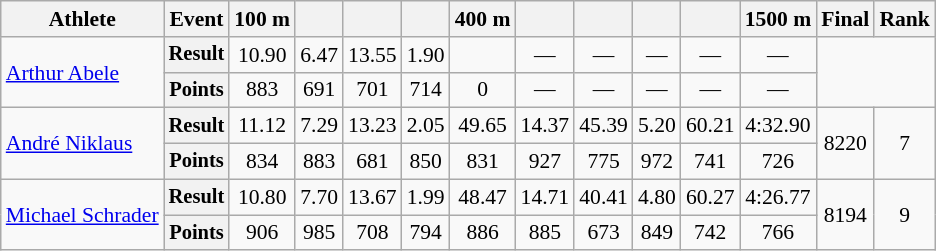<table class="wikitable" style="font-size:90%">
<tr>
<th>Athlete</th>
<th>Event</th>
<th>100 m</th>
<th></th>
<th></th>
<th></th>
<th>400 m</th>
<th></th>
<th></th>
<th></th>
<th></th>
<th>1500 m</th>
<th>Final</th>
<th>Rank</th>
</tr>
<tr align=center>
<td rowspan=2 align=left><a href='#'>Arthur Abele</a></td>
<th style="font-size:95%">Result</th>
<td>10.90</td>
<td>6.47</td>
<td>13.55</td>
<td>1.90</td>
<td></td>
<td>—</td>
<td>—</td>
<td>—</td>
<td>—</td>
<td>—</td>
<td rowspan=2 colspan=2></td>
</tr>
<tr align=center>
<th style="font-size:95%">Points</th>
<td>883</td>
<td>691</td>
<td>701</td>
<td>714</td>
<td>0</td>
<td>—</td>
<td>—</td>
<td>—</td>
<td>—</td>
<td>—</td>
</tr>
<tr align=center>
<td rowspan=2 align=left><a href='#'>André Niklaus</a></td>
<th style="font-size:95%">Result</th>
<td>11.12</td>
<td>7.29</td>
<td>13.23</td>
<td>2.05</td>
<td>49.65</td>
<td>14.37</td>
<td>45.39</td>
<td>5.20</td>
<td>60.21</td>
<td>4:32.90</td>
<td rowspan=2>8220</td>
<td rowspan=2>7</td>
</tr>
<tr align=center>
<th style="font-size:95%">Points</th>
<td>834</td>
<td>883</td>
<td>681</td>
<td>850</td>
<td>831</td>
<td>927</td>
<td>775</td>
<td>972</td>
<td>741</td>
<td>726</td>
</tr>
<tr align=center>
<td rowspan=2 align=left><a href='#'>Michael Schrader</a></td>
<th style="font-size:95%">Result</th>
<td>10.80</td>
<td>7.70</td>
<td>13.67</td>
<td>1.99</td>
<td>48.47</td>
<td>14.71</td>
<td>40.41</td>
<td>4.80</td>
<td>60.27</td>
<td>4:26.77</td>
<td rowspan=2>8194</td>
<td rowspan=2>9</td>
</tr>
<tr align=center>
<th style="font-size:95%">Points</th>
<td>906</td>
<td>985</td>
<td>708</td>
<td>794</td>
<td>886</td>
<td>885</td>
<td>673</td>
<td>849</td>
<td>742</td>
<td>766</td>
</tr>
</table>
